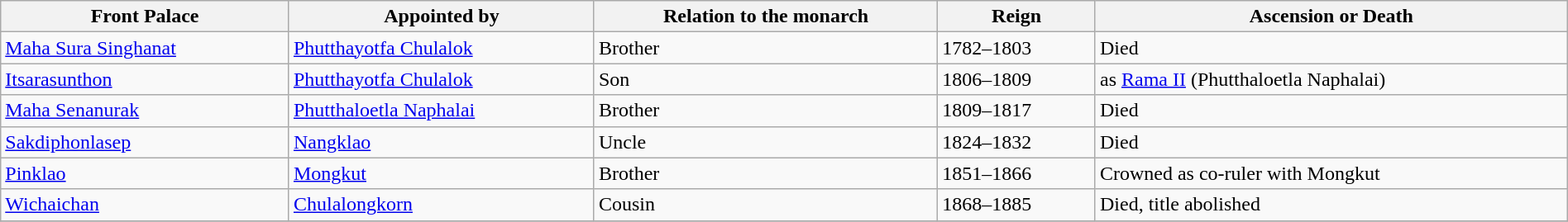<table class="wikitable" border="1" width=100%>
<tr>
<th>Front Palace</th>
<th>Appointed by</th>
<th>Relation to the monarch</th>
<th>Reign</th>
<th>Ascension or Death</th>
</tr>
<tr>
<td><a href='#'>Maha Sura Singhanat</a></td>
<td><a href='#'>Phutthayotfa Chulalok</a></td>
<td>Brother</td>
<td>1782–1803</td>
<td>Died</td>
</tr>
<tr>
<td><a href='#'>Itsarasunthon</a></td>
<td><a href='#'>Phutthayotfa Chulalok</a></td>
<td>Son</td>
<td>1806–1809</td>
<td>as <a href='#'>Rama II</a> (Phutthaloetla Naphalai)</td>
</tr>
<tr>
<td><a href='#'>Maha Senanurak</a></td>
<td><a href='#'>Phutthaloetla Naphalai</a></td>
<td>Brother</td>
<td>1809–1817</td>
<td>Died</td>
</tr>
<tr>
<td><a href='#'>Sakdiphonlasep</a></td>
<td><a href='#'>Nangklao</a></td>
<td>Uncle</td>
<td>1824–1832</td>
<td>Died</td>
</tr>
<tr>
<td><a href='#'>Pinklao</a></td>
<td><a href='#'>Mongkut</a></td>
<td>Brother</td>
<td>1851–1866</td>
<td>Crowned as co-ruler with Mongkut</td>
</tr>
<tr>
<td><a href='#'>Wichaichan</a></td>
<td><a href='#'>Chulalongkorn</a></td>
<td>Cousin</td>
<td>1868–1885</td>
<td>Died, title abolished</td>
</tr>
<tr>
</tr>
</table>
